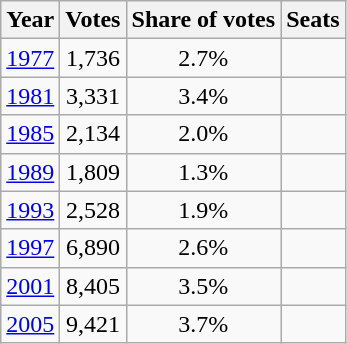<table class="wikitable" style="text-align:center">
<tr>
<th>Year</th>
<th>Votes</th>
<th>Share of votes</th>
<th>Seats</th>
</tr>
<tr>
<td><a href='#'>1977</a></td>
<td>1,736</td>
<td>2.7%</td>
<td></td>
</tr>
<tr>
<td><a href='#'>1981</a></td>
<td>3,331</td>
<td>3.4%</td>
<td></td>
</tr>
<tr>
<td><a href='#'>1985</a></td>
<td>2,134</td>
<td>2.0%</td>
<td></td>
</tr>
<tr>
<td><a href='#'>1989</a></td>
<td>1,809</td>
<td>1.3%</td>
<td></td>
</tr>
<tr>
<td><a href='#'>1993</a></td>
<td>2,528</td>
<td>1.9%</td>
<td></td>
</tr>
<tr>
<td><a href='#'>1997</a></td>
<td>6,890</td>
<td>2.6%</td>
<td></td>
</tr>
<tr>
<td><a href='#'>2001</a></td>
<td>8,405</td>
<td>3.5%</td>
<td></td>
</tr>
<tr>
<td><a href='#'>2005</a></td>
<td>9,421</td>
<td>3.7%</td>
<td></td>
</tr>
</table>
